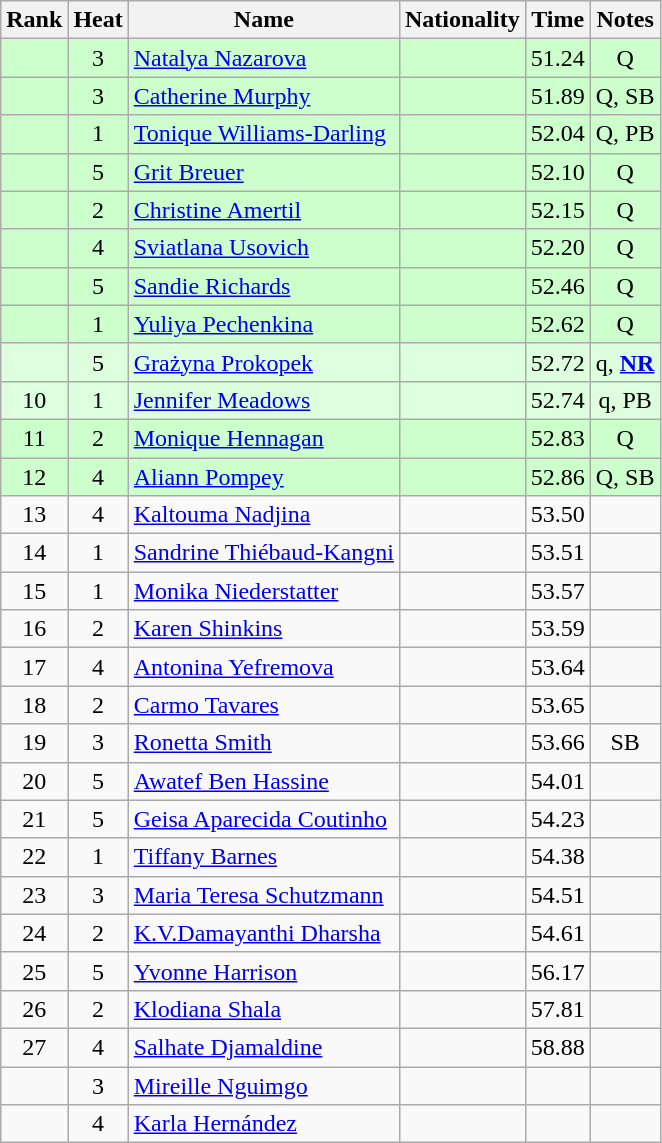<table class="wikitable sortable" style="text-align:center">
<tr>
<th>Rank</th>
<th>Heat</th>
<th>Name</th>
<th>Nationality</th>
<th>Time</th>
<th>Notes</th>
</tr>
<tr bgcolor=ccffcc>
<td></td>
<td>3</td>
<td align="left"><a href='#'>Natalya Nazarova</a></td>
<td align=left></td>
<td>51.24</td>
<td>Q</td>
</tr>
<tr bgcolor=ccffcc>
<td></td>
<td>3</td>
<td align="left"><a href='#'>Catherine Murphy</a></td>
<td align=left></td>
<td>51.89</td>
<td>Q, SB</td>
</tr>
<tr bgcolor=ccffcc>
<td></td>
<td>1</td>
<td align="left"><a href='#'>Tonique Williams-Darling</a></td>
<td align=left></td>
<td>52.04</td>
<td>Q, PB</td>
</tr>
<tr bgcolor=ccffcc>
<td></td>
<td>5</td>
<td align="left"><a href='#'>Grit Breuer</a></td>
<td align=left></td>
<td>52.10</td>
<td>Q</td>
</tr>
<tr bgcolor=ccffcc>
<td></td>
<td>2</td>
<td align="left"><a href='#'>Christine Amertil</a></td>
<td align=left></td>
<td>52.15</td>
<td>Q</td>
</tr>
<tr bgcolor=ccffcc>
<td></td>
<td>4</td>
<td align="left"><a href='#'>Sviatlana Usovich</a></td>
<td align=left></td>
<td>52.20</td>
<td>Q</td>
</tr>
<tr bgcolor=ccffcc>
<td></td>
<td>5</td>
<td align="left"><a href='#'>Sandie Richards</a></td>
<td align=left></td>
<td>52.46</td>
<td>Q</td>
</tr>
<tr bgcolor=ccffcc>
<td></td>
<td>1</td>
<td align="left"><a href='#'>Yuliya Pechenkina</a></td>
<td align=left></td>
<td>52.62</td>
<td>Q</td>
</tr>
<tr bgcolor=ddffdd>
<td></td>
<td>5</td>
<td align="left"><a href='#'>Grażyna Prokopek</a></td>
<td align=left></td>
<td>52.72</td>
<td>q, <strong><a href='#'>NR</a></strong></td>
</tr>
<tr bgcolor=ddffdd>
<td>10</td>
<td>1</td>
<td align="left"><a href='#'>Jennifer Meadows</a></td>
<td align=left></td>
<td>52.74</td>
<td>q, PB</td>
</tr>
<tr bgcolor=ccffcc>
<td>11</td>
<td>2</td>
<td align="left"><a href='#'>Monique Hennagan</a></td>
<td align=left></td>
<td>52.83</td>
<td>Q</td>
</tr>
<tr bgcolor=ccffcc>
<td>12</td>
<td>4</td>
<td align="left"><a href='#'>Aliann Pompey</a></td>
<td align=left></td>
<td>52.86</td>
<td>Q, SB</td>
</tr>
<tr>
<td>13</td>
<td>4</td>
<td align="left"><a href='#'>Kaltouma Nadjina</a></td>
<td align=left></td>
<td>53.50</td>
<td></td>
</tr>
<tr>
<td>14</td>
<td>1</td>
<td align="left"><a href='#'>Sandrine Thiébaud-Kangni</a></td>
<td align=left></td>
<td>53.51</td>
<td></td>
</tr>
<tr>
<td>15</td>
<td>1</td>
<td align="left"><a href='#'>Monika Niederstatter</a></td>
<td align=left></td>
<td>53.57</td>
<td></td>
</tr>
<tr>
<td>16</td>
<td>2</td>
<td align="left"><a href='#'>Karen Shinkins</a></td>
<td align=left></td>
<td>53.59</td>
<td></td>
</tr>
<tr>
<td>17</td>
<td>4</td>
<td align="left"><a href='#'>Antonina Yefremova</a></td>
<td align=left></td>
<td>53.64</td>
<td></td>
</tr>
<tr>
<td>18</td>
<td>2</td>
<td align="left"><a href='#'>Carmo Tavares</a></td>
<td align=left></td>
<td>53.65</td>
<td></td>
</tr>
<tr>
<td>19</td>
<td>3</td>
<td align="left"><a href='#'>Ronetta Smith</a></td>
<td align=left></td>
<td>53.66</td>
<td>SB</td>
</tr>
<tr>
<td>20</td>
<td>5</td>
<td align="left"><a href='#'>Awatef Ben Hassine</a></td>
<td align=left></td>
<td>54.01</td>
<td></td>
</tr>
<tr>
<td>21</td>
<td>5</td>
<td align="left"><a href='#'>Geisa Aparecida Coutinho</a></td>
<td align=left></td>
<td>54.23</td>
<td></td>
</tr>
<tr>
<td>22</td>
<td>1</td>
<td align="left"><a href='#'>Tiffany Barnes</a></td>
<td align=left></td>
<td>54.38</td>
<td></td>
</tr>
<tr>
<td>23</td>
<td>3</td>
<td align="left"><a href='#'>Maria Teresa Schutzmann</a></td>
<td align=left></td>
<td>54.51</td>
<td></td>
</tr>
<tr>
<td>24</td>
<td>2</td>
<td align="left"><a href='#'>K.V.Damayanthi Dharsha</a></td>
<td align=left></td>
<td>54.61</td>
<td></td>
</tr>
<tr>
<td>25</td>
<td>5</td>
<td align="left"><a href='#'>Yvonne Harrison</a></td>
<td align=left></td>
<td>56.17</td>
<td></td>
</tr>
<tr>
<td>26</td>
<td>2</td>
<td align="left"><a href='#'>Klodiana Shala</a></td>
<td align=left></td>
<td>57.81</td>
<td></td>
</tr>
<tr>
<td>27</td>
<td>4</td>
<td align="left"><a href='#'>Salhate Djamaldine</a></td>
<td align=left></td>
<td>58.88</td>
<td></td>
</tr>
<tr>
<td></td>
<td>3</td>
<td align="left"><a href='#'>Mireille Nguimgo</a></td>
<td align=left></td>
<td></td>
<td></td>
</tr>
<tr>
<td></td>
<td>4</td>
<td align="left"><a href='#'>Karla Hernández</a></td>
<td align=left></td>
<td></td>
<td></td>
</tr>
</table>
